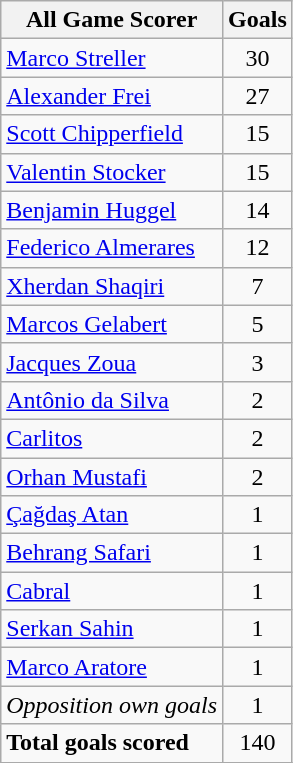<table class="wikitable">
<tr>
<th>All Game Scorer</th>
<th>Goals</th>
</tr>
<tr>
<td> <a href='#'>Marco Streller</a></td>
<td style="text-align:center;">30</td>
</tr>
<tr>
<td> <a href='#'>Alexander Frei</a></td>
<td style="text-align:center;">27</td>
</tr>
<tr>
<td> <a href='#'>Scott Chipperfield</a></td>
<td style="text-align:center;">15</td>
</tr>
<tr>
<td> <a href='#'>Valentin Stocker</a></td>
<td style="text-align:center;">15</td>
</tr>
<tr>
<td> <a href='#'>Benjamin Huggel</a></td>
<td style="text-align:center;">14</td>
</tr>
<tr>
<td> <a href='#'>Federico Almerares</a></td>
<td style="text-align:center;">12</td>
</tr>
<tr>
<td> <a href='#'>Xherdan Shaqiri</a></td>
<td style="text-align:center;">7</td>
</tr>
<tr>
<td> <a href='#'>Marcos Gelabert</a></td>
<td style="text-align:center;">5</td>
</tr>
<tr>
<td> <a href='#'>Jacques Zoua</a></td>
<td style="text-align:center;">3</td>
</tr>
<tr>
<td> <a href='#'>Antônio da Silva</a></td>
<td style="text-align:center;">2</td>
</tr>
<tr>
<td> <a href='#'>Carlitos</a></td>
<td style="text-align:center;">2</td>
</tr>
<tr>
<td> <a href='#'>Orhan Mustafi</a></td>
<td style="text-align:center;">2</td>
</tr>
<tr>
<td> <a href='#'>Çağdaş Atan</a></td>
<td style="text-align:center;">1</td>
</tr>
<tr>
<td> <a href='#'>Behrang Safari</a></td>
<td style="text-align:center;">1</td>
</tr>
<tr>
<td> <a href='#'>Cabral</a></td>
<td style="text-align:center;">1</td>
</tr>
<tr>
<td> <a href='#'>Serkan Sahin</a></td>
<td style="text-align:center;">1</td>
</tr>
<tr>
<td> <a href='#'>Marco Aratore</a></td>
<td style="text-align:center;">1</td>
</tr>
<tr>
<td><em>Opposition own goals</em></td>
<td style="text-align:center;">1</td>
</tr>
<tr>
<td><strong>Total goals scored</strong></td>
<td style="text-align:center;">140</td>
</tr>
<tr>
</tr>
</table>
